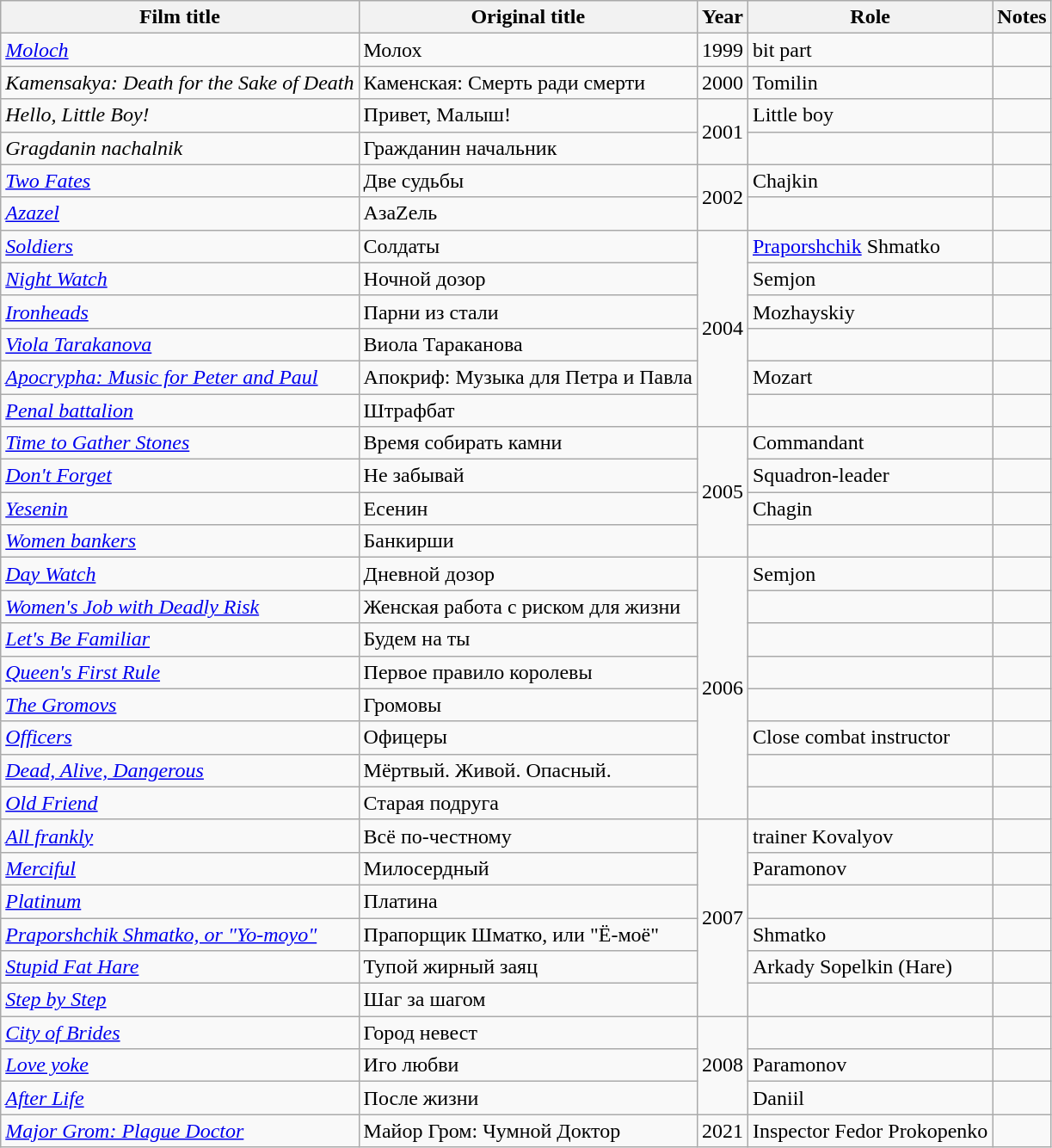<table class="wikitable">
<tr>
<th>Film title</th>
<th>Original title</th>
<th>Year</th>
<th>Role</th>
<th>Notes</th>
</tr>
<tr>
<td><em><a href='#'>Moloch</a></em></td>
<td>Молох</td>
<td>1999</td>
<td>bit part</td>
<td></td>
</tr>
<tr>
<td><em>Kamensakya: Death for the Sake of Death</em></td>
<td>Каменская: Смерть ради смерти</td>
<td>2000</td>
<td>Tomilin</td>
<td></td>
</tr>
<tr>
<td><em>Hello, Little Boy!</em></td>
<td>Привет, Малыш!</td>
<td rowspan=2>2001</td>
<td>Little boy</td>
<td></td>
</tr>
<tr>
<td><em>Gragdanin nachalnik</em></td>
<td>Гражданин начальник</td>
<td></td>
<td></td>
</tr>
<tr>
<td><em><a href='#'>Two Fates</a></em></td>
<td>Две судьбы</td>
<td rowspan=2>2002</td>
<td>Chajkin</td>
<td></td>
</tr>
<tr>
<td><em><a href='#'>Azazel</a></em></td>
<td>АзаZель</td>
<td></td>
<td></td>
</tr>
<tr>
<td><em><a href='#'>Soldiers</a></em></td>
<td>Солдаты</td>
<td rowspan=6>2004</td>
<td><a href='#'>Praporshchik</a> Shmatko</td>
<td></td>
</tr>
<tr>
<td><em><a href='#'>Night Watch</a></em></td>
<td>Ночной дозор</td>
<td>Semjon</td>
<td></td>
</tr>
<tr>
<td><em><a href='#'>Ironheads</a></em></td>
<td>Парни из стали</td>
<td>Mozhayskiy</td>
<td></td>
</tr>
<tr>
<td><em><a href='#'>Viola Tarakanova</a></em></td>
<td>Виола Тараканова</td>
<td></td>
<td></td>
</tr>
<tr>
<td><em><a href='#'>Apocrypha: Music for Peter and Paul</a></em></td>
<td>Апокриф: Музыка для Петра и Павла</td>
<td>Mozart</td>
<td></td>
</tr>
<tr>
<td><em><a href='#'>Penal battalion</a></em></td>
<td>Штрафбат</td>
<td></td>
<td></td>
</tr>
<tr>
<td><em><a href='#'>Time to Gather Stones</a></em></td>
<td>Время собирать камни</td>
<td rowspan=4>2005</td>
<td>Commandant</td>
<td></td>
</tr>
<tr>
<td><em><a href='#'>Don't Forget</a></em></td>
<td>Не забывай</td>
<td>Squadron-leader</td>
<td></td>
</tr>
<tr>
<td><em><a href='#'>Yesenin</a></em></td>
<td>Есенин</td>
<td>Chagin</td>
<td></td>
</tr>
<tr>
<td><em><a href='#'>Women bankers</a></em></td>
<td>Банкирши</td>
<td></td>
<td></td>
</tr>
<tr>
<td><em><a href='#'>Day Watch</a></em></td>
<td>Дневной дозор</td>
<td rowspan=8>2006</td>
<td>Semjon</td>
<td></td>
</tr>
<tr>
<td><em><a href='#'>Women's Job with Deadly Risk</a></em></td>
<td>Женская работа с риском для жизни</td>
<td></td>
<td></td>
</tr>
<tr>
<td><em><a href='#'>Let's Be Familiar</a></em></td>
<td>Будем на ты</td>
<td></td>
<td></td>
</tr>
<tr>
<td><em><a href='#'>Queen's First Rule</a></em></td>
<td>Первое правило королевы</td>
<td></td>
<td></td>
</tr>
<tr>
<td><em><a href='#'>The Gromovs</a></em></td>
<td>Громовы</td>
<td></td>
<td></td>
</tr>
<tr>
<td><em><a href='#'>Officers</a></em></td>
<td>Офицеры</td>
<td>Close combat instructor</td>
<td></td>
</tr>
<tr>
<td><em><a href='#'>Dead, Alive, Dangerous</a></em></td>
<td>Мёртвый. Живой. Опасный.</td>
<td></td>
<td></td>
</tr>
<tr>
<td><em><a href='#'>Old Friend</a></em></td>
<td>Старая подруга</td>
<td></td>
<td></td>
</tr>
<tr>
<td><em><a href='#'>All frankly</a></em></td>
<td>Всё по-честному</td>
<td rowspan=6>2007</td>
<td>trainer Kovalyov</td>
<td></td>
</tr>
<tr>
<td><em><a href='#'>Merciful</a></em></td>
<td>Милосердный</td>
<td>Paramonov</td>
<td></td>
</tr>
<tr>
<td><em><a href='#'>Platinum</a></em></td>
<td>Платина</td>
<td></td>
<td></td>
</tr>
<tr>
<td><em><a href='#'>Praporshchik Shmatko, or "Yo-moyo"</a></em></td>
<td>Прапорщик Шматко, или "Ё-моё"</td>
<td>Shmatko</td>
<td></td>
</tr>
<tr>
<td><em><a href='#'>Stupid Fat Hare</a></em></td>
<td>Тупой жирный заяц</td>
<td>Arkady Sopelkin (Hare)</td>
<td></td>
</tr>
<tr>
<td><em><a href='#'>Step by Step</a></em></td>
<td>Шаг за шагом</td>
<td></td>
<td></td>
</tr>
<tr>
<td><em><a href='#'>City of Brides</a></em></td>
<td>Город невест</td>
<td rowspan=3>2008</td>
<td></td>
<td></td>
</tr>
<tr>
<td><em><a href='#'>Love yoke</a></em></td>
<td>Иго любви</td>
<td>Paramonov</td>
<td></td>
</tr>
<tr>
<td><em><a href='#'>After Life</a></em></td>
<td>После жизни</td>
<td>Daniil</td>
<td></td>
</tr>
<tr>
<td><em><a href='#'>Major Grom: Plague Doctor</a></em></td>
<td>Майор Гром: Чумной Доктор</td>
<td>2021</td>
<td>Inspector Fedor Prokopenko</td>
<td></td>
</tr>
</table>
